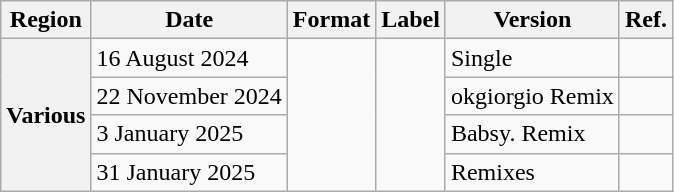<table class="wikitable plainrowheaders">
<tr>
<th scope="col">Region</th>
<th scope="col">Date</th>
<th scope="col">Format</th>
<th scope="col">Label</th>
<th>Version</th>
<th scope="col">Ref.</th>
</tr>
<tr>
<th rowspan="4" scope="row">Various</th>
<td>16 August 2024</td>
<td rowspan="4"></td>
<td rowspan="4"></td>
<td>Single</td>
<td></td>
</tr>
<tr>
<td>22 November 2024</td>
<td>okgiorgio Remix</td>
<td></td>
</tr>
<tr>
<td>3 January 2025</td>
<td>Babsy. Remix</td>
<td></td>
</tr>
<tr>
<td>31 January 2025</td>
<td>Remixes</td>
<td></td>
</tr>
</table>
